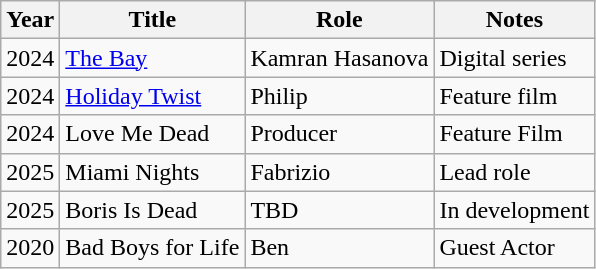<table class="wikitable">
<tr>
<th>Year</th>
<th>Title</th>
<th>Role</th>
<th>Notes</th>
</tr>
<tr>
<td>2024</td>
<td><a href='#'>The Bay</a></td>
<td>Kamran Hasanova</td>
<td>Digital series</td>
</tr>
<tr>
<td>2024</td>
<td><a href='#'>Holiday Twist</a></td>
<td>Philip</td>
<td>Feature film</td>
</tr>
<tr>
<td>2024</td>
<td>Love Me Dead</td>
<td>Producer</td>
<td>Feature Film</td>
</tr>
<tr>
<td>2025</td>
<td>Miami Nights</td>
<td>Fabrizio</td>
<td>Lead role</td>
</tr>
<tr>
<td>2025</td>
<td>Boris Is Dead</td>
<td>TBD</td>
<td>In development</td>
</tr>
<tr>
<td>2020</td>
<td>Bad Boys for Life</td>
<td>Ben</td>
<td>Guest Actor</td>
</tr>
</table>
